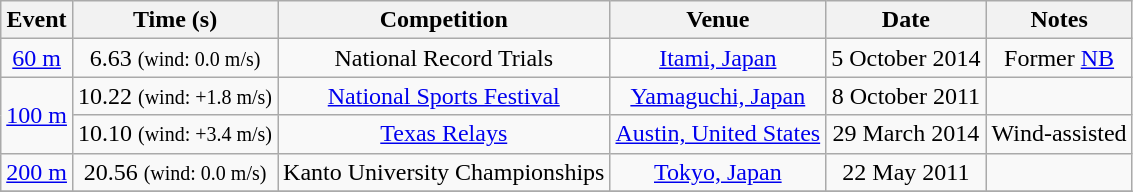<table class="wikitable" style=text-align:center>
<tr>
<th>Event</th>
<th>Time (s)</th>
<th>Competition</th>
<th>Venue</th>
<th>Date</th>
<th>Notes</th>
</tr>
<tr>
<td><a href='#'>60&nbsp;m</a></td>
<td>6.63 <small>(wind: 0.0 m/s)</small></td>
<td>National Record Trials</td>
<td><a href='#'>Itami, Japan</a></td>
<td>5 October 2014</td>
<td>Former <a href='#'>NB</a></td>
</tr>
<tr>
<td rowspan=2><a href='#'>100&nbsp;m</a></td>
<td>10.22 <small>(wind: +1.8 m/s)</small></td>
<td><a href='#'>National Sports Festival</a></td>
<td><a href='#'>Yamaguchi, Japan</a></td>
<td>8 October 2011</td>
<td></td>
</tr>
<tr>
<td>10.10 <small>(wind: +3.4 m/s)</small></td>
<td><a href='#'>Texas Relays</a></td>
<td><a href='#'>Austin, United States</a></td>
<td>29 March 2014</td>
<td>Wind-assisted</td>
</tr>
<tr>
<td><a href='#'>200&nbsp;m</a></td>
<td>20.56 <small>(wind: 0.0 m/s)</small></td>
<td>Kanto University Championships</td>
<td><a href='#'>Tokyo, Japan</a></td>
<td>22 May 2011</td>
<td></td>
</tr>
<tr>
</tr>
</table>
